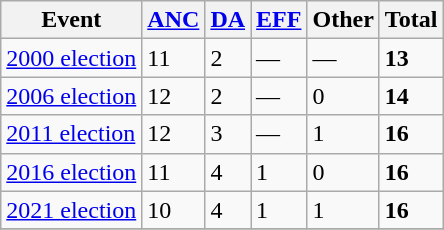<table class="wikitable">
<tr>
<th>Event</th>
<th><a href='#'>ANC</a></th>
<th><a href='#'>DA</a></th>
<th><a href='#'>EFF</a></th>
<th>Other</th>
<th>Total</th>
</tr>
<tr>
<td><a href='#'>2000 election</a></td>
<td>11</td>
<td>2</td>
<td>—</td>
<td>—</td>
<td><strong>13</strong></td>
</tr>
<tr>
<td><a href='#'>2006 election</a></td>
<td>12</td>
<td>2</td>
<td>—</td>
<td>0</td>
<td><strong>14</strong></td>
</tr>
<tr>
<td><a href='#'>2011 election</a></td>
<td>12</td>
<td>3</td>
<td>—</td>
<td>1</td>
<td><strong>16</strong></td>
</tr>
<tr>
<td><a href='#'>2016 election</a></td>
<td>11</td>
<td>4</td>
<td>1</td>
<td>0</td>
<td><strong>16</strong></td>
</tr>
<tr>
<td><a href='#'>2021 election</a></td>
<td>10</td>
<td>4</td>
<td>1</td>
<td>1</td>
<td><strong>16</strong></td>
</tr>
<tr>
</tr>
</table>
